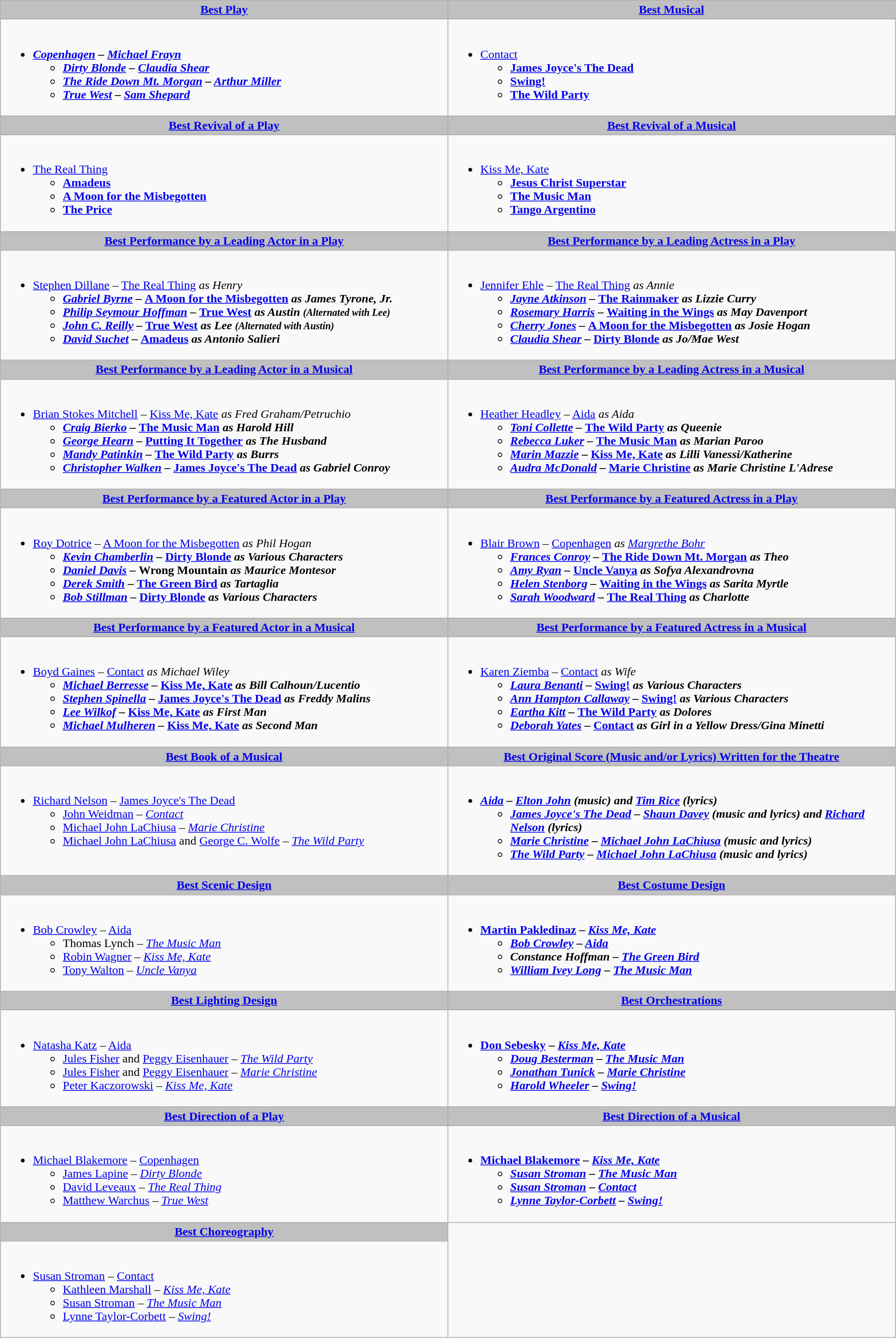<table class=wikitable width="95%">
<tr>
<th style="background:#C0C0C0;" ! width="50%"><a href='#'>Best Play</a></th>
<th style="background:#C0C0C0;" ! width="50%"><a href='#'>Best Musical</a></th>
</tr>
<tr>
<td valign="top"><br><ul><li><strong><em><a href='#'>Copenhagen</a><em> – <a href='#'>Michael Frayn</a><strong><ul><li></em><a href='#'>Dirty Blonde</a><em> – <a href='#'>Claudia Shear</a></li><li></em><a href='#'>The Ride Down Mt. Morgan</a><em> – <a href='#'>Arthur Miller</a></li><li></em><a href='#'>True West</a><em> – <a href='#'>Sam Shepard</a></li></ul></li></ul></td>
<td valign="top"><br><ul><li></em></strong><a href='#'>Contact</a><strong><em><ul><li></em><a href='#'>James Joyce's The Dead</a><em></li><li></em><a href='#'>Swing!</a><em></li><li></em><a href='#'>The Wild Party</a><em></li></ul></li></ul></td>
</tr>
<tr>
<th style="background:#C0C0C0;" ! style="width="50%"><a href='#'>Best Revival of a Play</a></th>
<th style="background:#C0C0C0;" ! style="width="50%"><a href='#'>Best Revival of a Musical</a></th>
</tr>
<tr>
<td valign="top"><br><ul><li></em></strong><a href='#'>The Real Thing</a><strong><em><ul><li></em><a href='#'>Amadeus</a><em></li><li></em><a href='#'>A Moon for the Misbegotten</a><em></li><li></em><a href='#'>The Price</a><em></li></ul></li></ul></td>
<td valign="top"><br><ul><li></em></strong><a href='#'>Kiss Me, Kate</a><strong><em><ul><li></em><a href='#'>Jesus Christ Superstar</a><em></li><li></em><a href='#'>The Music Man</a><em></li><li></em><a href='#'>Tango Argentino</a><em></li></ul></li></ul></td>
</tr>
<tr>
<th style="background:#C0C0C0;" ! style="width="50%"><a href='#'>Best Performance by a Leading Actor in a Play</a></th>
<th style="background:#C0C0C0;" ! style="width="50%"><a href='#'>Best Performance by a Leading Actress in a Play</a></th>
</tr>
<tr>
<td valign="top"><br><ul><li></strong><a href='#'>Stephen Dillane</a> – </em><a href='#'>The Real Thing</a><em> as Henry<strong><ul><li><a href='#'>Gabriel Byrne</a> – </em><a href='#'>A Moon for the Misbegotten</a><em> as James Tyrone, Jr.</li><li><a href='#'>Philip Seymour Hoffman</a> – </em><a href='#'>True West</a><em> as Austin <small>(Alternated with Lee)</small></li><li><a href='#'>John C. Reilly</a> – </em><a href='#'>True West</a><em> as Lee <small>(Alternated with Austin)</small></li><li><a href='#'>David Suchet</a> – </em><a href='#'>Amadeus</a><em> as Antonio Salieri</li></ul></li></ul></td>
<td valign="top"><br><ul><li></strong><a href='#'>Jennifer Ehle</a> – </em><a href='#'>The Real Thing</a><em> as Annie<strong><ul><li><a href='#'>Jayne Atkinson</a> – </em><a href='#'>The Rainmaker</a><em> as Lizzie Curry</li><li><a href='#'>Rosemary Harris</a> – </em><a href='#'>Waiting in the Wings</a><em> as May Davenport</li><li><a href='#'>Cherry Jones</a> – </em><a href='#'>A Moon for the Misbegotten</a><em> as Josie Hogan</li><li><a href='#'>Claudia Shear</a> – </em><a href='#'>Dirty Blonde</a><em> as Jo/Mae West</li></ul></li></ul></td>
</tr>
<tr>
<th style="background:#C0C0C0;" ! style="width="50%"><a href='#'>Best Performance by a Leading Actor in a Musical</a></th>
<th style="background:#C0C0C0;" ! style="width="50%"><a href='#'>Best Performance by a Leading Actress in a Musical</a></th>
</tr>
<tr>
<td valign="top"><br><ul><li></strong><a href='#'>Brian Stokes Mitchell</a> – </em><a href='#'>Kiss Me, Kate</a><em> as Fred Graham/Petruchio<strong><ul><li><a href='#'>Craig Bierko</a> – </em><a href='#'>The Music Man</a><em> as Harold Hill</li><li><a href='#'>George Hearn</a> – </em><a href='#'>Putting It Together</a><em> as The Husband</li><li><a href='#'>Mandy Patinkin</a> – </em><a href='#'>The Wild Party</a><em> as Burrs</li><li><a href='#'>Christopher Walken</a> – </em><a href='#'>James Joyce's The Dead</a><em> as Gabriel Conroy</li></ul></li></ul></td>
<td valign="top"><br><ul><li></strong><a href='#'>Heather Headley</a> – </em><a href='#'>Aida</a><em> as Aida<strong><ul><li><a href='#'>Toni Collette</a> – </em><a href='#'>The Wild Party</a><em> as Queenie</li><li><a href='#'>Rebecca Luker</a> – </em><a href='#'>The Music Man</a><em> as Marian Paroo</li><li><a href='#'>Marin Mazzie</a> – </em><a href='#'>Kiss Me, Kate</a><em> as Lilli Vanessi/Katherine</li><li><a href='#'>Audra McDonald</a> – </em><a href='#'>Marie Christine</a><em> as Marie Christine L'Adrese</li></ul></li></ul></td>
</tr>
<tr>
<th style="background:#C0C0C0;" ! style="width="50%"><a href='#'>Best Performance by a Featured Actor in a Play</a></th>
<th style="background:#C0C0C0;" ! style="width="50%"><a href='#'>Best Performance by a Featured Actress in a Play</a></th>
</tr>
<tr>
<td valign="top"><br><ul><li></strong><a href='#'>Roy Dotrice</a> – </em><a href='#'>A Moon for the Misbegotten</a><em> as Phil Hogan<strong><ul><li><a href='#'>Kevin Chamberlin</a> – </em><a href='#'>Dirty Blonde</a><em> as Various Characters</li><li><a href='#'>Daniel Davis</a>  – </em>Wrong Mountain<em> as Maurice Montesor</li><li><a href='#'>Derek Smith</a> – </em><a href='#'>The Green Bird</a><em> as Tartaglia</li><li><a href='#'>Bob Stillman</a> – </em><a href='#'>Dirty Blonde</a><em> as Various Characters</li></ul></li></ul></td>
<td valign="top"><br><ul><li></strong><a href='#'>Blair Brown</a> – </em><a href='#'>Copenhagen</a><em> as <a href='#'>Margrethe Bohr</a><strong><ul><li><a href='#'>Frances Conroy</a> – </em><a href='#'>The Ride Down Mt. Morgan</a><em> as Theo</li><li><a href='#'>Amy Ryan</a> – </em><a href='#'>Uncle Vanya</a><em> as Sofya Alexandrovna</li><li><a href='#'>Helen Stenborg</a> – </em><a href='#'>Waiting in the Wings</a><em> as Sarita Myrtle</li><li><a href='#'>Sarah Woodward</a> – </em><a href='#'>The Real Thing</a><em> as Charlotte</li></ul></li></ul></td>
</tr>
<tr>
<th style="background:#C0C0C0;" ! style="width="50%"><a href='#'>Best Performance by a Featured Actor in a Musical</a></th>
<th style="background:#C0C0C0;" ! style="width="50%"><a href='#'>Best Performance by a Featured Actress in a Musical</a></th>
</tr>
<tr>
<td valign="top"><br><ul><li></strong><a href='#'>Boyd Gaines</a> – </em><a href='#'>Contact</a><em> as Michael Wiley<strong><ul><li><a href='#'>Michael Berresse</a> – </em><a href='#'>Kiss Me, Kate</a><em> as Bill Calhoun/Lucentio</li><li><a href='#'>Stephen Spinella</a> – </em><a href='#'>James Joyce's The Dead</a><em> as Freddy Malins</li><li><a href='#'>Lee Wilkof</a> – </em><a href='#'>Kiss Me, Kate</a><em> as First Man</li><li><a href='#'>Michael Mulheren</a> – </em><a href='#'>Kiss Me, Kate</a><em> as Second Man</li></ul></li></ul></td>
<td valign="top"><br><ul><li></strong><a href='#'>Karen Ziemba</a> – </em><a href='#'>Contact</a><em> as Wife<strong><ul><li><a href='#'>Laura Benanti</a> – </em><a href='#'>Swing!</a><em> as Various Characters</li><li><a href='#'>Ann Hampton Callaway</a> – </em><a href='#'>Swing!</a><em> as Various Characters</li><li><a href='#'>Eartha Kitt</a> – </em><a href='#'>The Wild Party</a><em> as Dolores</li><li><a href='#'>Deborah Yates</a> – </em><a href='#'>Contact</a><em> as Girl in a Yellow Dress/Gina Minetti</li></ul></li></ul></td>
</tr>
<tr>
<th style="background:#C0C0C0;" ! style="width="50%"><a href='#'>Best Book of a Musical</a></th>
<th style="background:#C0C0C0;" ! style="width="50%"><a href='#'>Best Original Score (Music and/or Lyrics) Written for the Theatre</a></th>
</tr>
<tr>
<td valign="top"><br><ul><li></strong><a href='#'>Richard Nelson</a> – </em><a href='#'>James Joyce's The Dead</a></em></strong><ul><li><a href='#'>John Weidman</a> – <em><a href='#'>Contact</a></em></li><li><a href='#'>Michael John LaChiusa</a> – <em><a href='#'>Marie Christine</a></em></li><li><a href='#'>Michael John LaChiusa</a> and <a href='#'>George C. Wolfe</a> – <em><a href='#'>The Wild Party</a></em></li></ul></li></ul></td>
<td valign="top"><br><ul><li><strong><em><a href='#'>Aida</a><em> – <a href='#'>Elton John</a> (music) and <a href='#'>Tim Rice</a> (lyrics)<strong><ul><li></em><a href='#'>James Joyce's The Dead</a><em> – <a href='#'>Shaun Davey</a> (music and lyrics) and <a href='#'>Richard Nelson</a> (lyrics)</li><li></em><a href='#'>Marie Christine</a><em> – <a href='#'>Michael John LaChiusa</a> (music and lyrics)</li><li></em><a href='#'>The Wild Party</a><em> – <a href='#'>Michael John LaChiusa</a> (music and lyrics)</li></ul></li></ul></td>
</tr>
<tr>
<th style="background:#C0C0C0;" ! style="width="50%"><a href='#'>Best Scenic Design</a></th>
<th style="background:#C0C0C0;" ! style="width="50%"><a href='#'>Best Costume Design</a></th>
</tr>
<tr>
<td valign="top"><br><ul><li></strong><a href='#'>Bob Crowley</a> – </em><a href='#'>Aida</a></em></strong><ul><li>Thomas Lynch – <em><a href='#'>The Music Man</a></em></li><li><a href='#'>Robin Wagner</a> – <em><a href='#'>Kiss Me, Kate</a></em></li><li><a href='#'>Tony Walton</a> – <em><a href='#'>Uncle Vanya</a></em></li></ul></li></ul></td>
<td valign="top"><br><ul><li><strong><a href='#'>Martin Pakledinaz</a> – <em><a href='#'>Kiss Me, Kate</a><strong><em><ul><li><a href='#'>Bob Crowley</a> – </em><a href='#'>Aida</a><em></li><li>Constance Hoffman – </em><a href='#'>The Green Bird</a><em></li><li><a href='#'>William Ivey Long</a> – </em><a href='#'>The Music Man</a><em></li></ul></li></ul></td>
</tr>
<tr>
<th style="background:#C0C0C0;" ! style="width="50%"><a href='#'>Best Lighting Design</a></th>
<th style="background:#C0C0C0;" ! style="width="50%"><a href='#'>Best Orchestrations</a></th>
</tr>
<tr>
<td valign="top"><br><ul><li></strong><a href='#'>Natasha Katz</a> – </em><a href='#'>Aida</a></em></strong><ul><li><a href='#'>Jules Fisher</a> and <a href='#'>Peggy Eisenhauer</a> – <em><a href='#'>The Wild Party</a></em></li><li><a href='#'>Jules Fisher</a> and <a href='#'>Peggy Eisenhauer</a> – <em><a href='#'>Marie Christine</a></em></li><li><a href='#'>Peter Kaczorowski</a> – <em><a href='#'>Kiss Me, Kate</a></em></li></ul></li></ul></td>
<td valign="top"><br><ul><li><strong><a href='#'>Don Sebesky</a> – <em><a href='#'>Kiss Me, Kate</a><strong><em><ul><li><a href='#'>Doug Besterman</a> – </em><a href='#'>The Music Man</a><em></li><li><a href='#'>Jonathan Tunick</a> – </em><a href='#'>Marie Christine</a><em></li><li><a href='#'>Harold Wheeler</a> – </em><a href='#'>Swing!</a><em></li></ul></li></ul></td>
</tr>
<tr>
<th style="background:#C0C0C0;" ! style="width="50%"><a href='#'>Best Direction of a Play</a></th>
<th style="background:#C0C0C0;" ! style="width="50%"><a href='#'>Best Direction of a Musical</a></th>
</tr>
<tr>
<td valign="top"><br><ul><li></strong><a href='#'>Michael Blakemore</a> – </em><a href='#'>Copenhagen</a></em></strong><ul><li><a href='#'>James Lapine</a> – <em><a href='#'>Dirty Blonde</a></em></li><li><a href='#'>David Leveaux</a> – <em><a href='#'>The Real Thing</a></em></li><li><a href='#'>Matthew Warchus</a> – <em><a href='#'>True West</a></em></li></ul></li></ul></td>
<td valign="top"><br><ul><li><strong><a href='#'>Michael Blakemore</a> – <em><a href='#'>Kiss Me, Kate</a><strong><em><ul><li><a href='#'>Susan Stroman</a> – </em><a href='#'>The Music Man</a><em></li><li><a href='#'>Susan Stroman</a> – </em><a href='#'>Contact</a><em></li><li><a href='#'>Lynne Taylor-Corbett</a> – </em><a href='#'>Swing!</a><em></li></ul></li></ul></td>
</tr>
<tr>
<th style="background:#C0C0C0;" ! style="width="50%"><a href='#'>Best Choreography</a></th>
</tr>
<tr>
<td valign="top"><br><ul><li></strong><a href='#'>Susan Stroman</a> – </em><a href='#'>Contact</a></em></strong><ul><li><a href='#'>Kathleen Marshall</a> – <em><a href='#'>Kiss Me, Kate</a></em></li><li><a href='#'>Susan Stroman</a> – <em><a href='#'>The Music Man</a></em></li><li><a href='#'>Lynne Taylor-Corbett</a> – <em><a href='#'>Swing!</a></em></li></ul></li></ul></td>
</tr>
</table>
